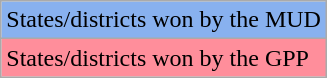<table class="wikitable">
<tr Style="background:#88B1EF;" |>
<td>States/districts won by the MUD</td>
</tr>
<tr Style="background:#FF8E9B;">
<td>States/districts won by the GPP</td>
</tr>
</table>
